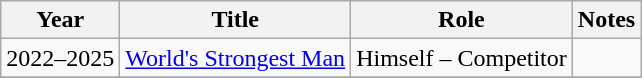<table class="wikitable sortable">
<tr>
<th>Year</th>
<th>Title</th>
<th>Role</th>
<th>Notes</th>
</tr>
<tr>
<td>2022–2025</td>
<td><a href='#'>World's Strongest Man</a></td>
<td>Himself – Competitor</td>
<td></td>
</tr>
<tr>
</tr>
</table>
